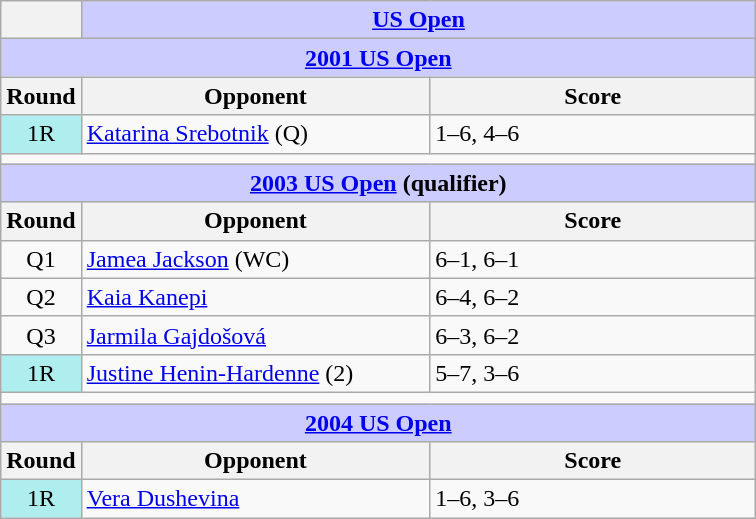<table class="wikitable collapsible collapsed">
<tr>
<th></th>
<th colspan=2 style="background:#ccf;"><a href='#'>US Open</a></th>
</tr>
<tr>
<th colspan=3 style="background:#ccf;"><a href='#'>2001 US Open</a></th>
</tr>
<tr>
<th>Round</th>
<th width=225>Opponent</th>
<th width=210>Score</th>
</tr>
<tr>
<td style="text-align:center; background:#afeeee;">1R</td>
<td> <a href='#'>Katarina Srebotnik</a> (Q)</td>
<td>1–6, 4–6</td>
</tr>
<tr>
<td colspan=3></td>
</tr>
<tr>
<th colspan=3 style="background:#ccf;"><a href='#'>2003 US Open</a> (qualifier)</th>
</tr>
<tr>
<th>Round</th>
<th width=225>Opponent</th>
<th width=210>Score</th>
</tr>
<tr>
<td style="text-align:center;">Q1</td>
<td> <a href='#'>Jamea Jackson</a> (WC)</td>
<td>6–1, 6–1</td>
</tr>
<tr>
<td style="text-align:center;">Q2</td>
<td> <a href='#'>Kaia Kanepi</a></td>
<td>6–4, 6–2</td>
</tr>
<tr>
<td style="text-align:center;">Q3</td>
<td> <a href='#'>Jarmila Gajdošová</a></td>
<td>6–3, 6–2</td>
</tr>
<tr>
<td style="text-align:center; background:#afeeee;">1R</td>
<td> <a href='#'>Justine Henin-Hardenne</a> (2)</td>
<td>5–7, 3–6</td>
</tr>
<tr>
<td colspan=3></td>
</tr>
<tr>
<th colspan=3 style="background:#ccf;"><a href='#'>2004 US Open</a></th>
</tr>
<tr>
<th>Round</th>
<th width=225>Opponent</th>
<th width=210>Score</th>
</tr>
<tr>
<td style="text-align:center; background:#afeeee;">1R</td>
<td> <a href='#'>Vera Dushevina</a></td>
<td>1–6, 3–6</td>
</tr>
</table>
